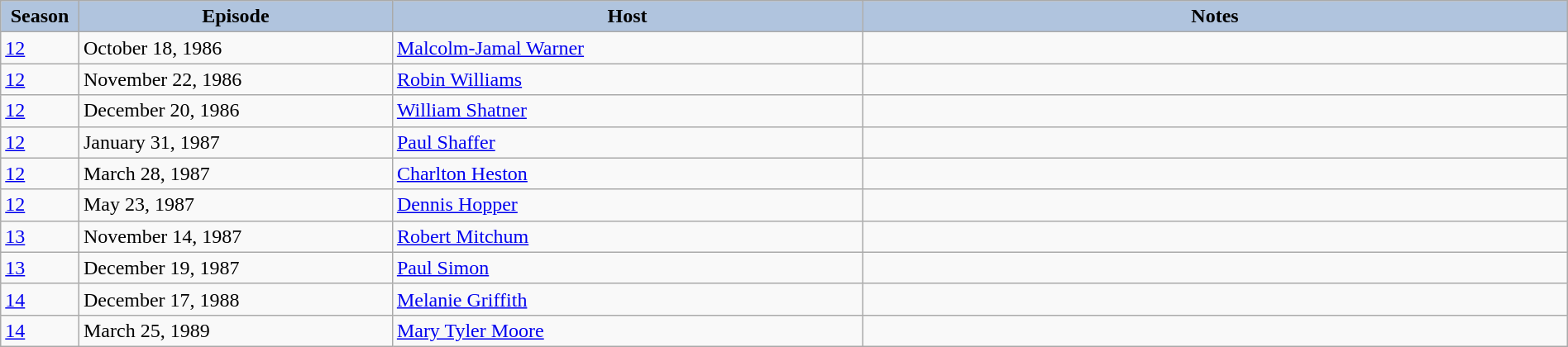<table class="wikitable" style="width:100%;">
<tr>
<th style="background:#B0C4DE;" width="5%">Season</th>
<th style="background:#B0C4DE;" width="20%">Episode</th>
<th style="background:#B0C4DE;" width="30%">Host</th>
<th style="background:#B0C4DE;" width="45%">Notes</th>
</tr>
<tr>
<td><a href='#'>12</a></td>
<td>October 18, 1986</td>
<td><a href='#'>Malcolm-Jamal Warner</a></td>
<td></td>
</tr>
<tr>
<td><a href='#'>12</a></td>
<td>November 22, 1986</td>
<td><a href='#'>Robin Williams</a></td>
<td></td>
</tr>
<tr>
<td><a href='#'>12</a></td>
<td>December 20, 1986</td>
<td><a href='#'>William Shatner</a></td>
<td></td>
</tr>
<tr>
<td><a href='#'>12</a></td>
<td>January 31, 1987</td>
<td><a href='#'>Paul Shaffer</a></td>
<td></td>
</tr>
<tr>
<td><a href='#'>12</a></td>
<td>March 28, 1987</td>
<td><a href='#'>Charlton Heston</a></td>
<td></td>
</tr>
<tr>
<td><a href='#'>12</a></td>
<td>May 23, 1987</td>
<td><a href='#'>Dennis Hopper</a></td>
<td></td>
</tr>
<tr>
<td><a href='#'>13</a></td>
<td>November 14, 1987</td>
<td><a href='#'>Robert Mitchum</a></td>
<td></td>
</tr>
<tr>
<td><a href='#'>13</a></td>
<td>December 19, 1987</td>
<td><a href='#'>Paul Simon</a></td>
<td></td>
</tr>
<tr>
<td><a href='#'>14</a></td>
<td>December 17, 1988</td>
<td><a href='#'>Melanie Griffith</a></td>
<td></td>
</tr>
<tr>
<td><a href='#'>14</a></td>
<td>March 25, 1989</td>
<td><a href='#'>Mary Tyler Moore</a></td>
<td></td>
</tr>
</table>
